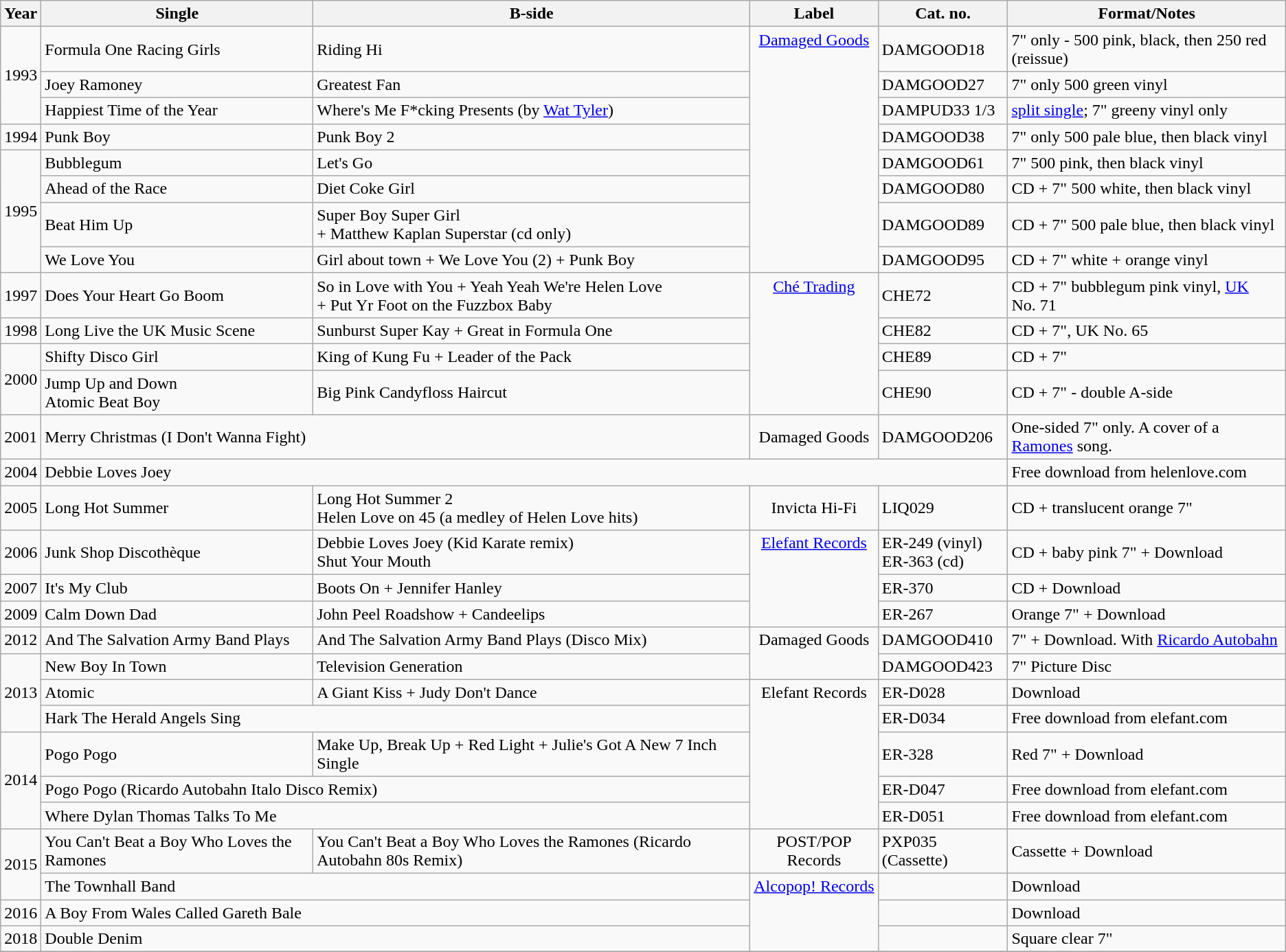<table class="wikitable">
<tr>
<th>Year</th>
<th>Single</th>
<th>B-side</th>
<th>Label</th>
<th>Cat. no.</th>
<th>Format/Notes</th>
</tr>
<tr>
<td rowspan=3>1993</td>
<td>Formula One Racing Girls</td>
<td>Riding Hi</td>
<td rowspan=8 valign="top" align="center"><a href='#'>Damaged Goods</a></td>
<td>DAMGOOD18</td>
<td>7" only - 500 pink, black, then 250 red (reissue)</td>
</tr>
<tr>
<td>Joey Ramoney</td>
<td>Greatest Fan</td>
<td>DAMGOOD27</td>
<td>7" only 500 green vinyl</td>
</tr>
<tr>
<td>Happiest Time of the Year</td>
<td>Where's Me F*cking Presents (by <a href='#'>Wat Tyler</a>)</td>
<td>DAMPUD33 1/3</td>
<td><a href='#'>split single</a>; 7" greeny vinyl only</td>
</tr>
<tr>
<td>1994</td>
<td>Punk Boy</td>
<td>Punk Boy 2</td>
<td>DAMGOOD38</td>
<td>7" only 500 pale blue, then black vinyl</td>
</tr>
<tr>
<td rowspan="4">1995</td>
<td>Bubblegum</td>
<td>Let's Go</td>
<td>DAMGOOD61</td>
<td>7" 500 pink, then black vinyl</td>
</tr>
<tr>
<td>Ahead of the Race</td>
<td>Diet Coke Girl</td>
<td>DAMGOOD80</td>
<td>CD + 7" 500 white, then black vinyl</td>
</tr>
<tr>
<td>Beat Him Up</td>
<td>Super Boy Super Girl <br>+ Matthew Kaplan Superstar (cd only)</td>
<td>DAMGOOD89</td>
<td>CD + 7" 500 pale blue, then black vinyl</td>
</tr>
<tr>
<td>We Love You</td>
<td>Girl about town + We Love You (2) + Punk Boy</td>
<td>DAMGOOD95</td>
<td>CD + 7" white + orange vinyl</td>
</tr>
<tr>
<td>1997</td>
<td>Does Your Heart Go Boom</td>
<td>So in Love with You + Yeah Yeah We're Helen Love <br>+ Put Yr Foot on the Fuzzbox Baby</td>
<td rowspan="4" align="center" valign="top"><a href='#'>Ché Trading</a></td>
<td>CHE72</td>
<td>CD + 7" bubblegum pink vinyl, <a href='#'>UK</a> No. 71</td>
</tr>
<tr>
<td>1998</td>
<td>Long Live the UK Music Scene</td>
<td>Sunburst Super Kay + Great in Formula One</td>
<td>CHE82</td>
<td>CD + 7", UK No. 65</td>
</tr>
<tr>
<td rowspan="2">2000</td>
<td>Shifty Disco Girl</td>
<td>King of Kung Fu + Leader of the Pack</td>
<td>CHE89</td>
<td>CD + 7"</td>
</tr>
<tr>
<td>Jump Up and Down <br>Atomic Beat Boy</td>
<td>Big Pink Candyfloss Haircut</td>
<td>CHE90</td>
<td>CD + 7" - double A-side</td>
</tr>
<tr>
<td>2001</td>
<td colspan="2">Merry Christmas (I Don't Wanna Fight)</td>
<td align="center">Damaged Goods</td>
<td>DAMGOOD206</td>
<td>One-sided 7" only. A cover of a <a href='#'>Ramones</a> song.</td>
</tr>
<tr>
<td>2004</td>
<td colspan="4">Debbie Loves Joey</td>
<td>Free download from helenlove.com</td>
</tr>
<tr>
<td>2005</td>
<td>Long Hot Summer</td>
<td>Long Hot Summer 2 <br> Helen Love on 45 (a medley of Helen Love hits)</td>
<td align="center">Invicta Hi-Fi</td>
<td>LIQ029</td>
<td>CD + translucent orange 7"</td>
</tr>
<tr>
<td>2006</td>
<td>Junk Shop Discothèque</td>
<td>Debbie Loves Joey (Kid Karate remix) <br> Shut Your Mouth</td>
<td rowspan=3 valign="top" align="center"><a href='#'>Elefant Records</a></td>
<td>ER-249 (vinyl) <br> ER-363 (cd)</td>
<td>CD + baby pink 7" + Download</td>
</tr>
<tr>
<td>2007</td>
<td>It's My Club</td>
<td>Boots On + Jennifer Hanley</td>
<td>ER-370</td>
<td>CD + Download</td>
</tr>
<tr>
<td>2009</td>
<td>Calm Down Dad</td>
<td>John Peel Roadshow + Candeelips</td>
<td>ER-267</td>
<td>Orange 7" + Download</td>
</tr>
<tr>
<td>2012</td>
<td>And The Salvation Army Band Plays</td>
<td>And The Salvation Army Band Plays (Disco Mix)</td>
<td rowspan=2 valign="top" align="center">Damaged Goods</td>
<td>DAMGOOD410</td>
<td>7" + Download.  With <a href='#'>Ricardo Autobahn</a></td>
</tr>
<tr>
<td rowspan=3>2013</td>
<td>New Boy In Town</td>
<td>Television Generation</td>
<td>DAMGOOD423</td>
<td>7" Picture Disc</td>
</tr>
<tr>
<td>Atomic</td>
<td>A Giant Kiss + Judy Don't Dance</td>
<td rowspan=5 valign="top" align="center">Elefant Records</td>
<td>ER-D028</td>
<td>Download</td>
</tr>
<tr>
<td colspan="2">Hark The Herald Angels Sing</td>
<td>ER-D034</td>
<td>Free download from elefant.com</td>
</tr>
<tr>
<td rowspan=3>2014</td>
<td>Pogo Pogo</td>
<td>Make Up, Break Up + Red Light + Julie's Got A New 7 Inch Single</td>
<td>ER-328</td>
<td>Red 7" + Download</td>
</tr>
<tr>
<td colspan="2">Pogo Pogo (Ricardo Autobahn Italo Disco Remix)</td>
<td>ER-D047</td>
<td>Free download from elefant.com</td>
</tr>
<tr>
<td colspan="2">Where Dylan Thomas Talks To Me</td>
<td>ER-D051</td>
<td>Free download from elefant.com</td>
</tr>
<tr>
<td rowspan=2>2015</td>
<td>You Can't Beat a Boy Who Loves the Ramones</td>
<td>You Can't Beat a Boy Who Loves the Ramones (Ricardo Autobahn 80s Remix)</td>
<td valign="top" align="center">POST/POP Records</td>
<td>PXP035 (Cassette)</td>
<td>Cassette + Download</td>
</tr>
<tr>
<td colspan="2">The Townhall Band</td>
<td rowspan=3 valign="top" align="center"><a href='#'>Alcopop! Records</a></td>
<td></td>
<td>Download</td>
</tr>
<tr>
<td>2016</td>
<td colspan="2">A Boy From Wales Called Gareth Bale</td>
<td></td>
<td>Download</td>
</tr>
<tr>
<td>2018</td>
<td colspan="2">Double Denim</td>
<td></td>
<td>Square clear 7"</td>
</tr>
<tr>
</tr>
</table>
